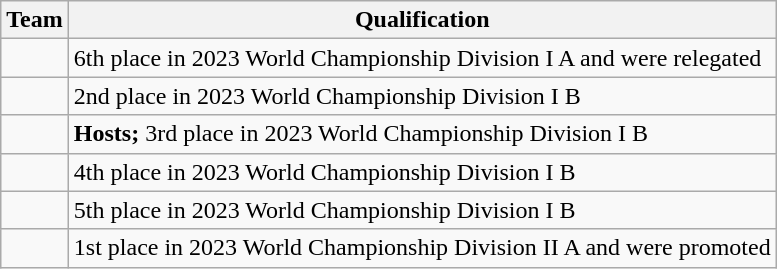<table class="wikitable">
<tr>
<th>Team</th>
<th>Qualification</th>
</tr>
<tr>
<td></td>
<td>6th place in 2023 World Championship Division I A and were relegated</td>
</tr>
<tr>
<td></td>
<td>2nd place in 2023 World Championship Division I B</td>
</tr>
<tr>
<td></td>
<td><strong>Hosts;</strong> 3rd place in 2023 World Championship Division I B</td>
</tr>
<tr>
<td></td>
<td>4th place in 2023 World Championship Division I B</td>
</tr>
<tr>
<td></td>
<td>5th place in 2023 World Championship Division I B</td>
</tr>
<tr>
<td></td>
<td>1st place in 2023 World Championship Division II A and were promoted</td>
</tr>
</table>
